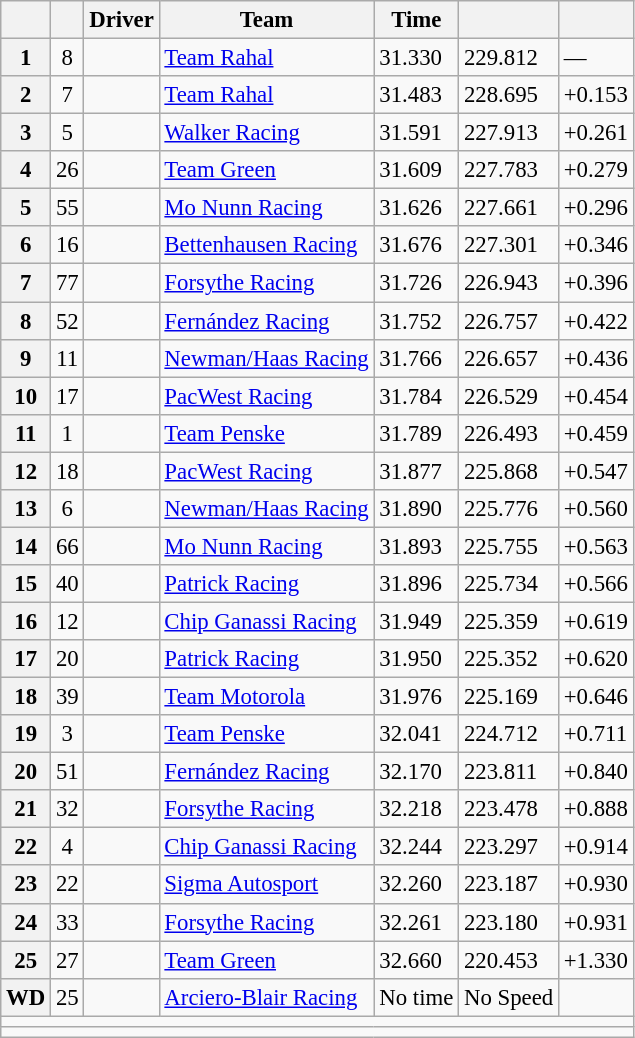<table class="wikitable sortable" style="font-size:95%;">
<tr>
<th scope="col"></th>
<th scope="col"></th>
<th scope="col">Driver</th>
<th scope="col">Team</th>
<th scope="col">Time</th>
<th scope="col"></th>
<th scope="col"></th>
</tr>
<tr>
<th scope="row">1</th>
<td align="center">8</td>
<td></td>
<td><a href='#'>Team Rahal</a></td>
<td>31.330</td>
<td>229.812</td>
<td>—</td>
</tr>
<tr>
<th scope="row">2</th>
<td align="center">7</td>
<td></td>
<td><a href='#'>Team Rahal</a></td>
<td>31.483</td>
<td>228.695</td>
<td>+0.153</td>
</tr>
<tr>
<th scope="row">3</th>
<td align="center">5</td>
<td></td>
<td><a href='#'>Walker Racing</a></td>
<td>31.591</td>
<td>227.913</td>
<td>+0.261</td>
</tr>
<tr>
<th scope="row">4</th>
<td align="center">26</td>
<td></td>
<td><a href='#'>Team Green</a></td>
<td>31.609</td>
<td>227.783</td>
<td>+0.279</td>
</tr>
<tr>
<th scope="row">5</th>
<td align="center">55</td>
<td></td>
<td><a href='#'>Mo Nunn Racing</a></td>
<td>31.626</td>
<td>227.661</td>
<td>+0.296</td>
</tr>
<tr>
<th scope="row">6</th>
<td align="center">16</td>
<td></td>
<td><a href='#'>Bettenhausen Racing</a></td>
<td>31.676</td>
<td>227.301</td>
<td>+0.346</td>
</tr>
<tr>
<th scope="row">7</th>
<td align="center">77</td>
<td></td>
<td><a href='#'>Forsythe Racing</a></td>
<td>31.726</td>
<td>226.943</td>
<td>+0.396</td>
</tr>
<tr>
<th scope="row">8</th>
<td align="center">52</td>
<td></td>
<td><a href='#'>Fernández Racing</a></td>
<td>31.752</td>
<td>226.757</td>
<td>+0.422</td>
</tr>
<tr>
<th scope="row">9</th>
<td align="center">11</td>
<td></td>
<td><a href='#'>Newman/Haas Racing</a></td>
<td>31.766</td>
<td>226.657</td>
<td>+0.436</td>
</tr>
<tr>
<th scope="row">10</th>
<td align="center">17</td>
<td></td>
<td><a href='#'>PacWest Racing</a></td>
<td>31.784</td>
<td>226.529</td>
<td>+0.454</td>
</tr>
<tr>
<th scope="row">11</th>
<td align="center">1</td>
<td></td>
<td><a href='#'>Team Penske</a></td>
<td>31.789</td>
<td>226.493</td>
<td>+0.459</td>
</tr>
<tr>
<th scope="row">12</th>
<td align="center">18</td>
<td></td>
<td><a href='#'>PacWest Racing</a></td>
<td>31.877</td>
<td>225.868</td>
<td>+0.547</td>
</tr>
<tr>
<th scope="row">13</th>
<td align="center">6</td>
<td></td>
<td><a href='#'>Newman/Haas Racing</a></td>
<td>31.890</td>
<td>225.776</td>
<td>+0.560</td>
</tr>
<tr>
<th scope="row">14</th>
<td align="center">66</td>
<td></td>
<td><a href='#'>Mo Nunn Racing</a></td>
<td>31.893</td>
<td>225.755</td>
<td>+0.563</td>
</tr>
<tr>
<th scope="row">15</th>
<td align="center">40</td>
<td></td>
<td><a href='#'>Patrick Racing</a></td>
<td>31.896</td>
<td>225.734</td>
<td>+0.566</td>
</tr>
<tr>
<th scope="row">16</th>
<td align="center">12</td>
<td></td>
<td><a href='#'>Chip Ganassi Racing</a></td>
<td>31.949</td>
<td>225.359</td>
<td>+0.619</td>
</tr>
<tr>
<th scope="row">17</th>
<td align="center">20</td>
<td></td>
<td><a href='#'>Patrick Racing</a></td>
<td>31.950</td>
<td>225.352</td>
<td>+0.620</td>
</tr>
<tr>
<th scope="row">18</th>
<td align="center">39</td>
<td></td>
<td><a href='#'>Team Motorola</a></td>
<td>31.976</td>
<td>225.169</td>
<td>+0.646</td>
</tr>
<tr>
<th scope="row">19</th>
<td align="center">3</td>
<td></td>
<td><a href='#'>Team Penske</a></td>
<td>32.041</td>
<td>224.712</td>
<td>+0.711</td>
</tr>
<tr>
<th scope="row">20</th>
<td align="center">51</td>
<td></td>
<td><a href='#'>Fernández Racing</a></td>
<td>32.170</td>
<td>223.811</td>
<td>+0.840</td>
</tr>
<tr>
<th scope="row">21</th>
<td align="center">32</td>
<td></td>
<td><a href='#'>Forsythe Racing</a></td>
<td>32.218</td>
<td>223.478</td>
<td>+0.888</td>
</tr>
<tr>
<th scope="row">22</th>
<td align="center">4</td>
<td></td>
<td><a href='#'>Chip Ganassi Racing</a></td>
<td>32.244</td>
<td>223.297</td>
<td>+0.914</td>
</tr>
<tr>
<th scope="row">23</th>
<td align="center">22</td>
<td></td>
<td><a href='#'>Sigma Autosport</a></td>
<td>32.260</td>
<td>223.187</td>
<td>+0.930</td>
</tr>
<tr>
<th scope="row">24</th>
<td align="center">33</td>
<td></td>
<td><a href='#'>Forsythe Racing</a></td>
<td>32.261</td>
<td>223.180</td>
<td>+0.931</td>
</tr>
<tr>
<th scope="row">25</th>
<td align="center">27</td>
<td></td>
<td><a href='#'>Team Green</a></td>
<td>32.660</td>
<td>220.453</td>
<td>+1.330</td>
</tr>
<tr>
<th data-sort-value="26" scope="row">WD</th>
<td align="center">25</td>
<td></td>
<td><a href='#'>Arciero-Blair Racing</a></td>
<td>No time</td>
<td>No Speed</td>
<td></td>
</tr>
<tr class="sortbottom">
<td colspan="8"></td>
</tr>
<tr class="sortbottom">
<td colspan="8"></td>
</tr>
</table>
